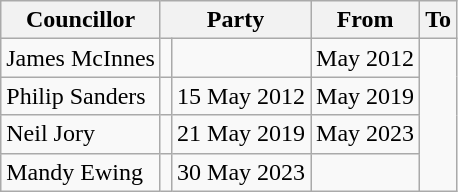<table class=wikitable>
<tr>
<th>Councillor</th>
<th colspan=2>Party</th>
<th>From</th>
<th>To</th>
</tr>
<tr>
<td>James McInnes</td>
<td></td>
<td align=right></td>
<td align=right>May 2012</td>
</tr>
<tr>
<td>Philip Sanders</td>
<td></td>
<td align=right>15 May 2012</td>
<td align=right>May 2019</td>
</tr>
<tr>
<td>Neil Jory</td>
<td></td>
<td align=right>21 May 2019</td>
<td align=right>May 2023</td>
</tr>
<tr>
<td>Mandy Ewing</td>
<td></td>
<td align=right>30 May 2023</td>
<td align=right></td>
</tr>
</table>
